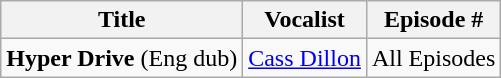<table class="wikitable">
<tr>
<th>Title</th>
<th>Vocalist</th>
<th>Episode #</th>
</tr>
<tr>
<td><strong>Hyper Drive</strong> (Eng dub)</td>
<td><a href='#'>Cass Dillon</a></td>
<td>All Episodes</td>
</tr>
</table>
